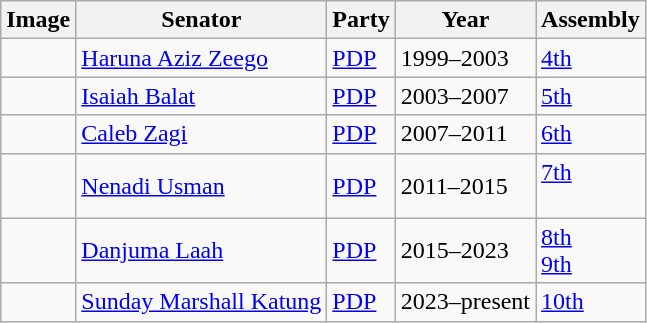<table class="wikitable">
<tr>
<th>Image</th>
<th>Senator</th>
<th>Party</th>
<th>Year</th>
<th>Assembly</th>
</tr>
<tr>
<td></td>
<td><a href='#'>Haruna Aziz Zeego</a></td>
<td><a href='#'>PDP</a></td>
<td>1999–2003</td>
<td><a href='#'>4th</a></td>
</tr>
<tr>
<td></td>
<td><a href='#'>Isaiah Balat</a></td>
<td><a href='#'>PDP</a></td>
<td>2003–2007</td>
<td><a href='#'>5th</a></td>
</tr>
<tr>
<td></td>
<td><a href='#'>Caleb Zagi</a></td>
<td><a href='#'>PDP</a></td>
<td>2007–2011</td>
<td><a href='#'>6th</a></td>
</tr>
<tr>
<td></td>
<td><a href='#'>Nenadi Usman</a></td>
<td><a href='#'>PDP</a></td>
<td>2011–2015</td>
<td><a href='#'>7th</a><br><br></td>
</tr>
<tr>
<td></td>
<td><a href='#'>Danjuma Laah</a></td>
<td><a href='#'>PDP</a></td>
<td>2015–2023</td>
<td><a href='#'>8th</a> <br><a href='#'>9th</a></td>
</tr>
<tr>
<td></td>
<td><a href='#'>Sunday Marshall Katung</a></td>
<td><a href='#'>PDP</a></td>
<td>2023–present</td>
<td><a href='#'>10th</a></td>
</tr>
</table>
